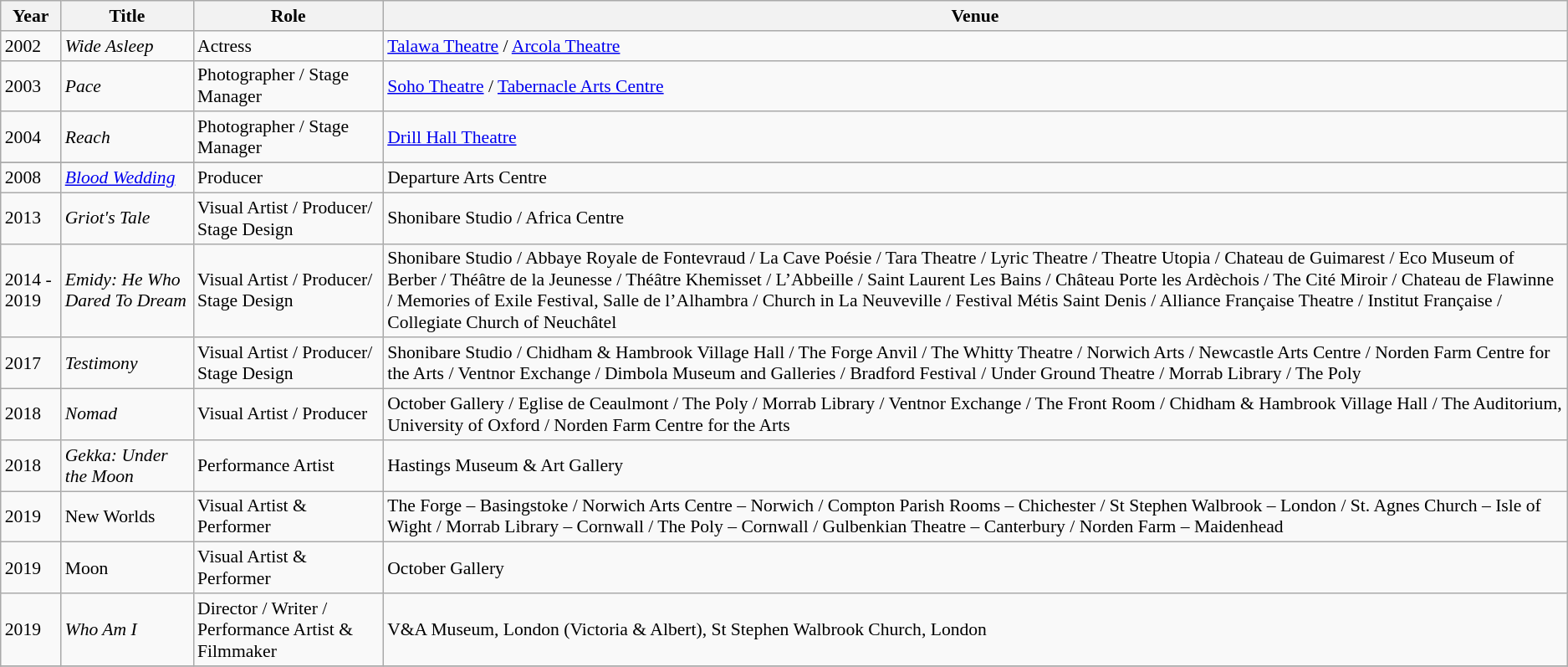<table class="wikitable" style="font-size: 90%;">
<tr>
<th>Year</th>
<th>Title</th>
<th>Role</th>
<th>Venue</th>
</tr>
<tr>
<td rowspan="1">2002</td>
<td><em>Wide Asleep</em></td>
<td>Actress</td>
<td><a href='#'>Talawa Theatre</a> / <a href='#'>Arcola Theatre</a></td>
</tr>
<tr>
<td rowspan="1">2003</td>
<td><em>Pace</em></td>
<td>Photographer / Stage Manager</td>
<td><a href='#'>Soho Theatre</a> / <a href='#'>Tabernacle Arts Centre</a></td>
</tr>
<tr>
<td rowspan="1">2004</td>
<td><em>Reach</em></td>
<td>Photographer / Stage Manager</td>
<td><a href='#'>Drill Hall Theatre</a></td>
</tr>
<tr>
</tr>
<tr>
<td rowspan="1">2008</td>
<td><em><a href='#'>Blood Wedding</a></em></td>
<td>Producer</td>
<td>Departure Arts Centre</td>
</tr>
<tr>
<td rowspan="1">2013</td>
<td><em>Griot's Tale</em></td>
<td>Visual Artist / Producer/ Stage Design</td>
<td>Shonibare Studio / Africa Centre</td>
</tr>
<tr>
<td>2014 - 2019</td>
<td><em>Emidy: He Who Dared To Dream</em></td>
<td>Visual Artist / Producer/ Stage Design</td>
<td>Shonibare Studio / Abbaye Royale de Fontevraud / La Cave Poésie / Tara Theatre / Lyric Theatre / Theatre Utopia /  Chateau de Guimarest / Eco Museum of Berber / Théâtre de la Jeunesse / Théâtre Khemisset / L’Abbeille / Saint Laurent Les Bains / Château Porte les Ardèchois / The Cité Miroir / Chateau de Flawinne / Memories of Exile Festival, Salle de l’Alhambra / Church in La Neuveville / Festival Métis Saint Denis / Alliance Française Theatre / Institut Française / Collegiate Church of Neuchâtel</td>
</tr>
<tr>
<td>2017</td>
<td><em>Testimony</em></td>
<td>Visual Artist / Producer/ Stage Design</td>
<td>Shonibare Studio / Chidham & Hambrook Village Hall / The Forge Anvil / The Whitty Theatre / Norwich Arts / Newcastle Arts Centre / Norden Farm Centre for the Arts / Ventnor Exchange / Dimbola Museum and Galleries / Bradford Festival / Under Ground Theatre / Morrab Library / The Poly</td>
</tr>
<tr>
<td>2018</td>
<td><em>Nomad</em></td>
<td>Visual Artist / Producer</td>
<td>October Gallery / Eglise de Ceaulmont / The Poly / Morrab Library / Ventnor Exchange / The Front Room / Chidham & Hambrook Village Hall / The Auditorium, University of Oxford / Norden Farm Centre for the Arts</td>
</tr>
<tr>
<td>2018</td>
<td><em>Gekka: Under the Moon</em></td>
<td>Performance Artist</td>
<td>Hastings Museum & Art Gallery</td>
</tr>
<tr>
<td>2019</td>
<td>New Worlds</td>
<td>Visual Artist & Performer</td>
<td>The Forge – Basingstoke / Norwich Arts Centre – Norwich / Compton Parish Rooms – Chichester / St Stephen Walbrook – London / St. Agnes Church – Isle of Wight / Morrab Library – Cornwall / The Poly – Cornwall / Gulbenkian Theatre – Canterbury / Norden Farm – Maidenhead</td>
</tr>
<tr>
<td>2019</td>
<td>Moon</td>
<td>Visual Artist & Performer</td>
<td>October Gallery</td>
</tr>
<tr>
<td>2019</td>
<td><em>Who Am I</em></td>
<td>Director / Writer / Performance Artist & Filmmaker</td>
<td>V&A Museum, London (Victoria & Albert), St Stephen Walbrook Church, London</td>
</tr>
<tr>
</tr>
</table>
